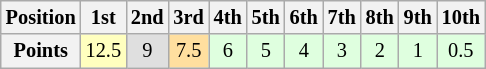<table class="wikitable" style="font-size: 85%;">
<tr>
<th>Position</th>
<th>1st</th>
<th>2nd</th>
<th>3rd</th>
<th>4th</th>
<th>5th</th>
<th>6th</th>
<th>7th</th>
<th>8th</th>
<th>9th</th>
<th>10th</th>
</tr>
<tr>
<th>Points</th>
<td style="background-color:#ffffbf" align="center">12.5</td>
<td style="background-color:#dfdfdf" align="center">9</td>
<td style="background-color:#ffdf9f" align="center">7.5</td>
<td style="background-color:#dfffdf" align="center">6</td>
<td style="background-color:#dfffdf" align="center">5</td>
<td style="background-color:#dfffdf" align="center">4</td>
<td style="background-color:#dfffdf" align="center">3</td>
<td style="background-color:#dfffdf" align="center">2</td>
<td style="background-color:#dfffdf" align="center">1</td>
<td style="background-color:#dfffdf" align="center">0.5</td>
</tr>
</table>
